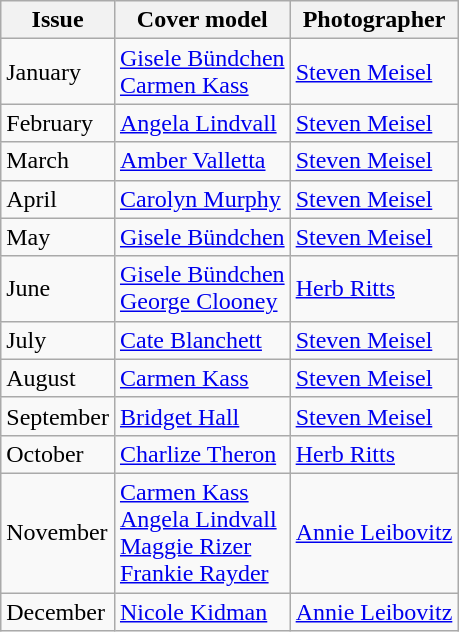<table class="sortable wikitable">
<tr>
<th>Issue</th>
<th>Cover model</th>
<th>Photographer</th>
</tr>
<tr>
<td>January</td>
<td><a href='#'>Gisele Bündchen</a><br><a href='#'>Carmen Kass</a></td>
<td><a href='#'>Steven Meisel</a></td>
</tr>
<tr>
<td>February</td>
<td><a href='#'>Angela Lindvall</a></td>
<td><a href='#'>Steven Meisel</a></td>
</tr>
<tr>
<td>March</td>
<td><a href='#'>Amber Valletta</a></td>
<td><a href='#'>Steven Meisel</a></td>
</tr>
<tr>
<td>April</td>
<td><a href='#'>Carolyn Murphy</a></td>
<td><a href='#'>Steven Meisel</a></td>
</tr>
<tr>
<td>May</td>
<td><a href='#'>Gisele Bündchen</a></td>
<td><a href='#'>Steven Meisel</a></td>
</tr>
<tr>
<td>June</td>
<td><a href='#'>Gisele Bündchen</a><br><a href='#'>George Clooney</a></td>
<td><a href='#'>Herb Ritts</a></td>
</tr>
<tr>
<td>July</td>
<td><a href='#'>Cate Blanchett</a></td>
<td><a href='#'>Steven Meisel</a></td>
</tr>
<tr>
<td>August</td>
<td><a href='#'>Carmen Kass</a></td>
<td><a href='#'>Steven Meisel</a></td>
</tr>
<tr>
<td>September</td>
<td><a href='#'>Bridget Hall</a></td>
<td><a href='#'>Steven Meisel</a></td>
</tr>
<tr>
<td>October</td>
<td><a href='#'>Charlize Theron</a></td>
<td><a href='#'>Herb Ritts</a></td>
</tr>
<tr>
<td>November</td>
<td><a href='#'>Carmen Kass</a><br><a href='#'>Angela Lindvall</a><br><a href='#'>Maggie Rizer</a><br><a href='#'>Frankie Rayder</a></td>
<td><a href='#'>Annie Leibovitz</a></td>
</tr>
<tr>
<td>December</td>
<td><a href='#'>Nicole Kidman</a></td>
<td><a href='#'>Annie Leibovitz</a></td>
</tr>
</table>
